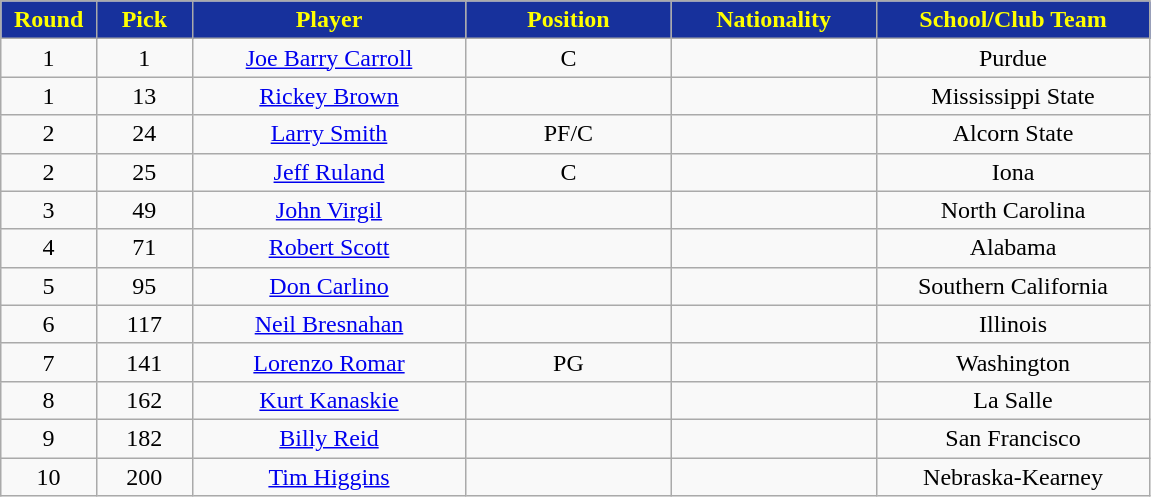<table class="wikitable sortable sortable">
<tr>
<th style="background:#17319c;color:yellow;" width="7%">Round</th>
<th style="background:#17319c;color:yellow;" width="7%">Pick</th>
<th style="background:#17319c;color:yellow;" width="20%">Player</th>
<th style="background:#17319c;color:yellow;" width="15%">Position</th>
<th style="background:#17319c;color:yellow;" width="15%">Nationality</th>
<th style="background:#17319c;color:yellow;" width="20%">School/Club Team</th>
</tr>
<tr style="text-align: center">
<td>1</td>
<td>1</td>
<td><a href='#'>Joe Barry Carroll</a></td>
<td>C</td>
<td></td>
<td>Purdue</td>
</tr>
<tr style="text-align: center">
<td>1</td>
<td>13</td>
<td><a href='#'>Rickey Brown</a></td>
<td></td>
<td></td>
<td>Mississippi State</td>
</tr>
<tr style="text-align: center">
<td>2</td>
<td>24</td>
<td><a href='#'>Larry Smith</a></td>
<td>PF/C</td>
<td></td>
<td>Alcorn State</td>
</tr>
<tr style="text-align: center">
<td>2</td>
<td>25</td>
<td><a href='#'>Jeff Ruland</a></td>
<td>C</td>
<td></td>
<td>Iona</td>
</tr>
<tr style="text-align: center">
<td>3</td>
<td>49</td>
<td><a href='#'>John Virgil</a></td>
<td></td>
<td></td>
<td>North Carolina</td>
</tr>
<tr style="text-align: center">
<td>4</td>
<td>71</td>
<td><a href='#'>Robert Scott</a></td>
<td></td>
<td></td>
<td>Alabama</td>
</tr>
<tr style="text-align: center">
<td>5</td>
<td>95</td>
<td><a href='#'>Don Carlino</a></td>
<td></td>
<td></td>
<td>Southern California</td>
</tr>
<tr style="text-align: center">
<td>6</td>
<td>117</td>
<td><a href='#'>Neil Bresnahan</a></td>
<td></td>
<td></td>
<td>Illinois</td>
</tr>
<tr style="text-align: center">
<td>7</td>
<td>141</td>
<td><a href='#'>Lorenzo Romar</a></td>
<td>PG</td>
<td></td>
<td>Washington</td>
</tr>
<tr style="text-align: center">
<td>8</td>
<td>162</td>
<td><a href='#'>Kurt Kanaskie</a></td>
<td></td>
<td></td>
<td>La Salle</td>
</tr>
<tr style="text-align: center">
<td>9</td>
<td>182</td>
<td><a href='#'>Billy Reid</a></td>
<td></td>
<td></td>
<td>San Francisco</td>
</tr>
<tr style="text-align: center">
<td>10</td>
<td>200</td>
<td><a href='#'>Tim Higgins</a></td>
<td></td>
<td></td>
<td>Nebraska-Kearney</td>
</tr>
</table>
